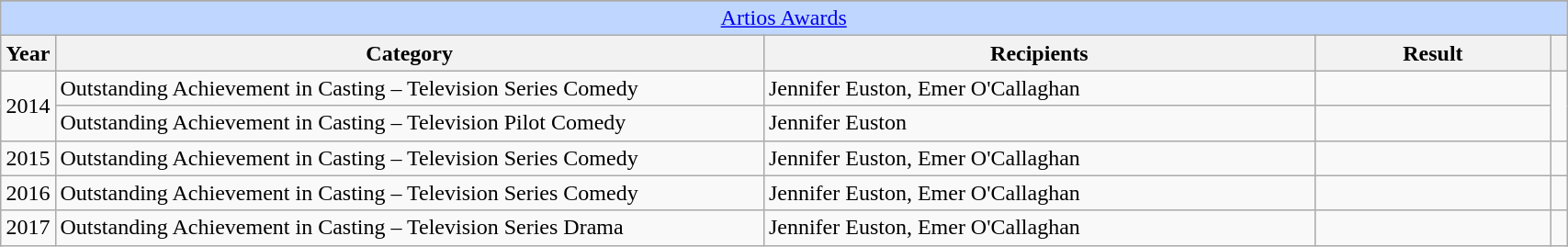<table class="wikitable plainrowheaders" style="font-size: 100%; width:90%">
<tr>
</tr>
<tr ---- bgcolor="#bfd7ff">
<td colspan=6 align=center><a href='#'>Artios Awards</a></td>
</tr>
<tr ---- bgcolor="#ebf5ff">
<th scope="col" style="width:2%;">Year</th>
<th scope="col" style="width:45%;">Category</th>
<th scope="col" style="width:35%;">Recipients</th>
<th scope="col" style="width:15%;">Result</th>
<th scope="col" class="unsortable" style="width:1%;"></th>
</tr>
<tr>
<td rowspan=2 style="text-align:center;">2014</td>
<td>Outstanding Achievement in Casting – Television Series Comedy</td>
<td>Jennifer Euston, Emer O'Callaghan</td>
<td></td>
<td rowspan=2></td>
</tr>
<tr>
<td>Outstanding Achievement in Casting – Television Pilot Comedy</td>
<td>Jennifer Euston</td>
<td></td>
</tr>
<tr>
<td style="text-align:center;">2015</td>
<td>Outstanding Achievement in Casting – Television Series Comedy</td>
<td>Jennifer Euston, Emer O'Callaghan</td>
<td></td>
<td style="text-align:center;"></td>
</tr>
<tr>
<td style="text-align:center;">2016</td>
<td>Outstanding Achievement in Casting – Television Series Comedy</td>
<td>Jennifer Euston, Emer O'Callaghan</td>
<td></td>
<td style="text-align:center;"></td>
</tr>
<tr>
<td style="text-align:center;">2017</td>
<td>Outstanding Achievement in Casting – Television Series Drama</td>
<td>Jennifer Euston, Emer O'Callaghan</td>
<td></td>
<td style="text-align:center;"></td>
</tr>
</table>
